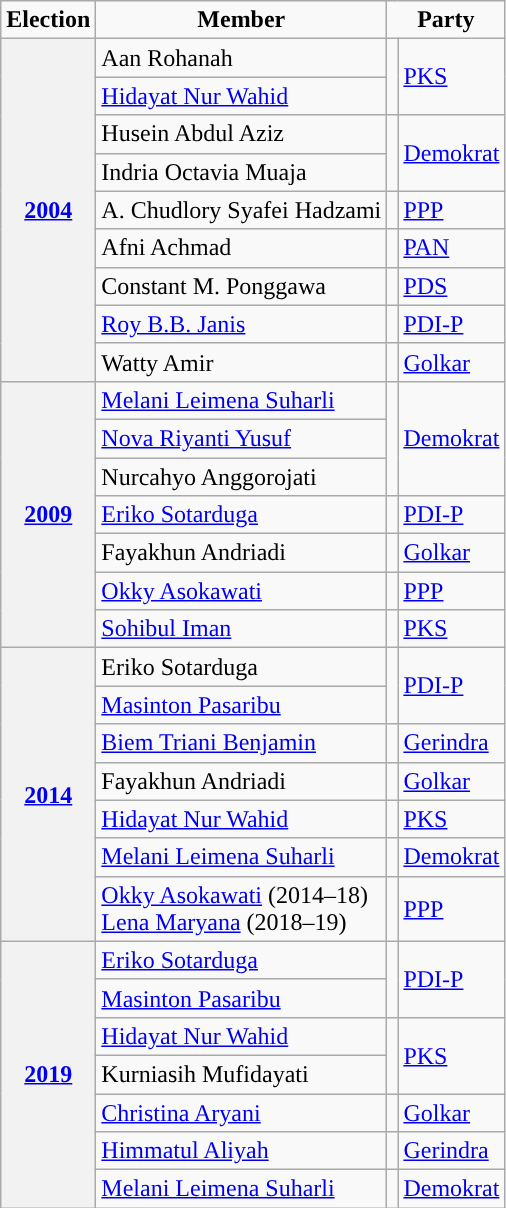<table class="wikitable" align="center">
<tr>
<td align="center"><strong>Election</strong></td>
<td align="center"><strong>Member</strong></td>
<td colspan="2" align="center"><strong>Party</strong></td>
</tr>
<tr>
<th rowspan="9"><a href='#'>2004</a></th>
<td>Aan Rohanah</td>
<td rowspan="2" style="background-color: "></td>
<td rowspan="2"><a href='#'>PKS</a></td>
</tr>
<tr>
<td><a href='#'>Hidayat Nur Wahid</a></td>
</tr>
<tr>
<td>Husein Abdul Aziz</td>
<td rowspan="2" style="background-color: "></td>
<td rowspan="2"><a href='#'>Demokrat</a></td>
</tr>
<tr>
<td>Indria Octavia Muaja</td>
</tr>
<tr>
<td>A. Chudlory Syafei Hadzami</td>
<td style="background-color: "></td>
<td><a href='#'>PPP</a></td>
</tr>
<tr>
<td>Afni Achmad</td>
<td style="background-color: "></td>
<td><a href='#'>PAN</a></td>
</tr>
<tr>
<td>Constant M. Ponggawa</td>
<td style="background-color: "></td>
<td><a href='#'>PDS</a></td>
</tr>
<tr>
<td><a href='#'>Roy B.B. Janis</a></td>
<td style="background-color: "></td>
<td><a href='#'>PDI-P</a></td>
</tr>
<tr>
<td>Watty Amir</td>
<td style="background-color: "></td>
<td><a href='#'>Golkar</a></td>
</tr>
<tr>
<th rowspan="7"><a href='#'>2009</a></th>
<td><a href='#'>Melani Leimena Suharli</a></td>
<td rowspan="3" style="background-color: "></td>
<td rowspan="3"><a href='#'>Demokrat</a></td>
</tr>
<tr>
<td><a href='#'>Nova Riyanti Yusuf</a></td>
</tr>
<tr>
<td>Nurcahyo Anggorojati</td>
</tr>
<tr>
<td><a href='#'>Eriko Sotarduga</a></td>
<td style="background-color: "></td>
<td><a href='#'>PDI-P</a></td>
</tr>
<tr>
<td>Fayakhun Andriadi</td>
<td style="background-color: "></td>
<td><a href='#'>Golkar</a></td>
</tr>
<tr>
<td><a href='#'>Okky Asokawati</a></td>
<td style="background-color: "></td>
<td><a href='#'>PPP</a></td>
</tr>
<tr>
<td><a href='#'>Sohibul Iman</a></td>
<td style="background-color: "></td>
<td><a href='#'>PKS</a></td>
</tr>
<tr>
<th rowspan="7"><a href='#'>2014</a></th>
<td>Eriko Sotarduga</td>
<td rowspan="2" style="background-color: "></td>
<td rowspan="2"><a href='#'>PDI-P</a></td>
</tr>
<tr>
<td><a href='#'>Masinton Pasaribu</a></td>
</tr>
<tr>
<td><a href='#'>Biem Triani Benjamin</a></td>
<td style="background-color: "></td>
<td><a href='#'>Gerindra</a></td>
</tr>
<tr>
<td>Fayakhun Andriadi</td>
<td style="background-color: "></td>
<td><a href='#'>Golkar</a></td>
</tr>
<tr>
<td><a href='#'>Hidayat Nur Wahid</a></td>
<td style="background-color: "></td>
<td><a href='#'>PKS</a></td>
</tr>
<tr>
<td><a href='#'>Melani Leimena Suharli</a></td>
<td style="background-color: "></td>
<td><a href='#'>Demokrat</a></td>
</tr>
<tr>
<td><a href='#'>Okky Asokawati</a> (2014–18) <br><a href='#'>Lena Maryana</a> (2018–19) </td>
<td style="background-color: "></td>
<td><a href='#'>PPP</a></td>
</tr>
<tr>
<th rowspan="7"><a href='#'>2019</a></th>
<td><a href='#'>Eriko Sotarduga</a></td>
<td rowspan="2" style="background-color: "></td>
<td rowspan="2"><a href='#'>PDI-P</a></td>
</tr>
<tr>
<td><a href='#'>Masinton Pasaribu</a></td>
</tr>
<tr>
<td><a href='#'>Hidayat Nur Wahid</a></td>
<td rowspan="2" style="background-color: "></td>
<td rowspan="2"><a href='#'>PKS</a></td>
</tr>
<tr>
<td>Kurniasih Mufidayati</td>
</tr>
<tr>
<td><a href='#'>Christina Aryani</a></td>
<td style="background-color: "></td>
<td><a href='#'>Golkar</a></td>
</tr>
<tr>
<td><a href='#'>Himmatul Aliyah</a></td>
<td style="background-color: "></td>
<td><a href='#'>Gerindra</a></td>
</tr>
<tr>
<td><a href='#'>Melani Leimena Suharli</a></td>
<td style="background-color: "></td>
<td><a href='#'>Demokrat</a></td>
</tr>
</table>
